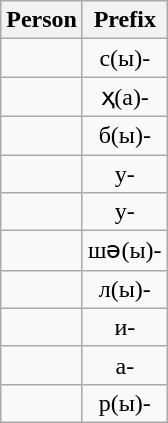<table class="wikitable" style="text-align:center">
<tr>
<th>Person</th>
<th>Prefix</th>
</tr>
<tr>
<td></td>
<td>с(ы)-</td>
</tr>
<tr>
<td></td>
<td>ҳ(а)-</td>
</tr>
<tr>
<td></td>
<td>б(ы)-</td>
</tr>
<tr>
<td></td>
<td>у-</td>
</tr>
<tr>
<td></td>
<td>у-</td>
</tr>
<tr>
<td></td>
<td>шә(ы)-</td>
</tr>
<tr>
<td></td>
<td>л(ы)-</td>
</tr>
<tr>
<td></td>
<td>и-</td>
</tr>
<tr>
<td></td>
<td>а-</td>
</tr>
<tr>
<td></td>
<td>р(ы)-</td>
</tr>
</table>
